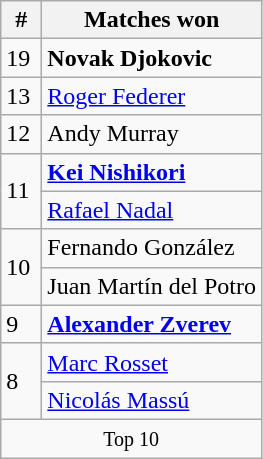<table class="wikitable" style="display:inline-table;">
<tr>
<th width=20>#</th>
<th>Matches won</th>
</tr>
<tr>
<td>19</td>
<td> <strong>Novak Djokovic</strong></td>
</tr>
<tr>
<td>13</td>
<td> <a href='#'>Roger Federer</a></td>
</tr>
<tr>
<td>12</td>
<td> Andy Murray</td>
</tr>
<tr>
<td rowspan="2">11</td>
<td> <strong><a href='#'>Kei Nishikori</a></strong></td>
</tr>
<tr>
<td> <a href='#'>Rafael Nadal</a></td>
</tr>
<tr>
<td rowspan="2">10</td>
<td> Fernando González</td>
</tr>
<tr>
<td> Juan Martín del Potro</td>
</tr>
<tr>
<td>9</td>
<td> <strong><a href='#'>Alexander Zverev</a></strong></td>
</tr>
<tr>
<td rowspan="2">8</td>
<td> <a href='#'>Marc Rosset</a></td>
</tr>
<tr>
<td> <a href='#'>Nicolás Massú</a></td>
</tr>
<tr>
<td colspan="2" style="text-align: center;"><small>Top 10</small></td>
</tr>
</table>
